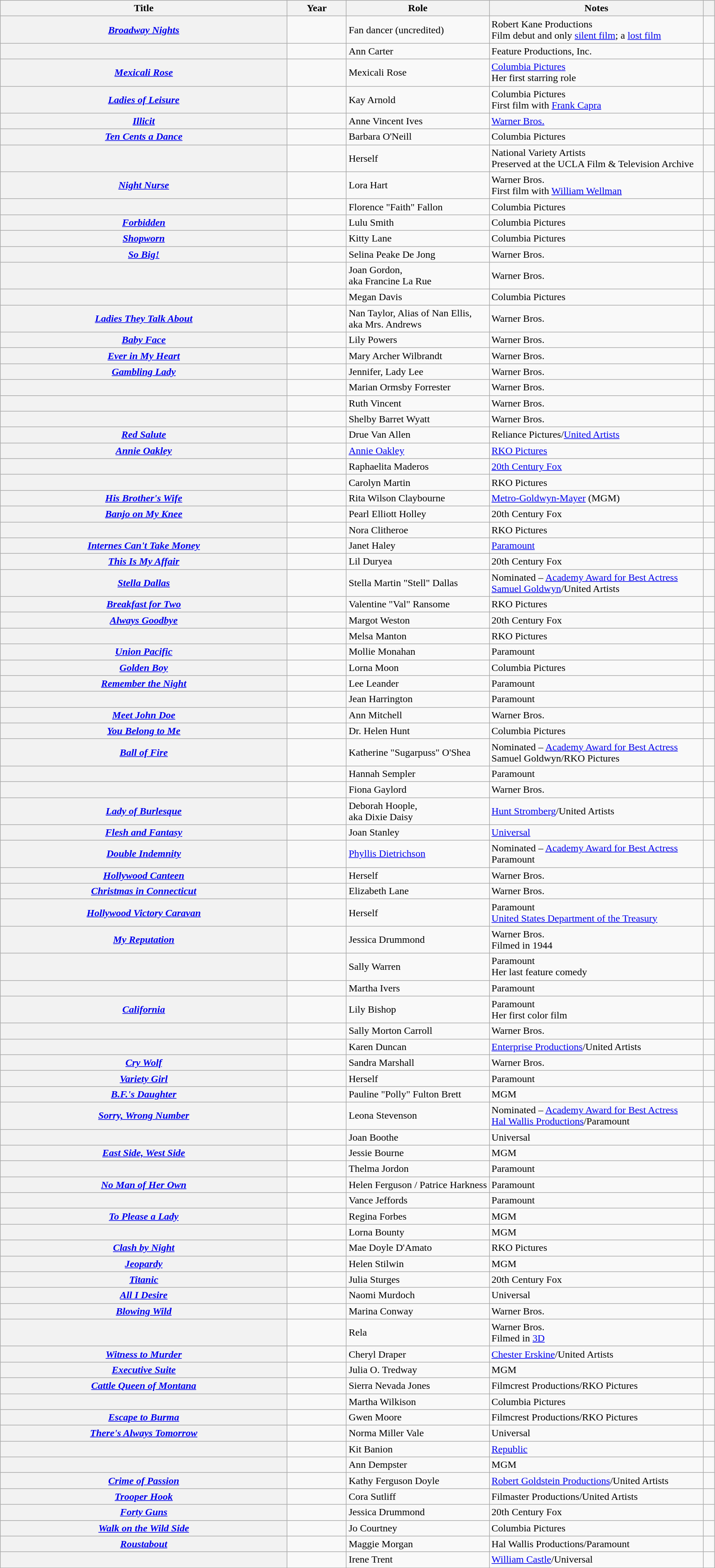<table class="wikitable sortable plainrowheaders">
<tr>
<th scope="col">Title</th>
<th scope="col">Year</th>
<th scope="col" width = 20% class="unsortable">Role</th>
<th scope="col" width = 30% class="unsortable">Notes</th>
<th scope="col" class="unsortable"></th>
</tr>
<tr>
<th scope="row"><em><a href='#'>Broadway Nights</a> </em></th>
<td></td>
<td>Fan dancer (uncredited)</td>
<td>Robert Kane Productions<br>Film debut and only <a href='#'>silent film</a>; a <a href='#'>lost film</a></td>
<td align="center"></td>
</tr>
<tr>
<th scope="row"></th>
<td></td>
<td>Ann Carter</td>
<td>Feature Productions, Inc.</td>
<td align="center"></td>
</tr>
<tr>
<th scope="row"><em><a href='#'>Mexicali Rose</a></em></th>
<td></td>
<td>Mexicali Rose</td>
<td><a href='#'>Columbia Pictures</a><br>Her first starring role</td>
<td align="center"></td>
</tr>
<tr>
<th scope="row"><em><a href='#'>Ladies of Leisure</a></em></th>
<td></td>
<td>Kay Arnold</td>
<td>Columbia Pictures<br>First film with <a href='#'>Frank Capra</a></td>
<td align="center"></td>
</tr>
<tr>
<th scope="row"><em><a href='#'>Illicit</a></em></th>
<td></td>
<td>Anne Vincent Ives</td>
<td><a href='#'>Warner Bros.</a></td>
<td align="center"></td>
</tr>
<tr>
<th scope="row"><em><a href='#'>Ten Cents a Dance</a></em></th>
<td></td>
<td>Barbara O'Neill</td>
<td>Columbia Pictures</td>
<td align="center"></td>
</tr>
<tr>
<th scope="row"></th>
<td></td>
<td>Herself</td>
<td>National Variety Artists<br>Preserved at the UCLA Film & Television Archive</td>
<td align="center"></td>
</tr>
<tr>
<th scope="row"><em><a href='#'>Night Nurse</a></em></th>
<td></td>
<td>Lora Hart</td>
<td>Warner Bros.<br>First film with <a href='#'>William Wellman</a></td>
<td align="center"></td>
</tr>
<tr>
<th scope="row"></th>
<td></td>
<td>Florence "Faith" Fallon</td>
<td>Columbia Pictures</td>
<td align="center"></td>
</tr>
<tr>
<th scope="row"><em><a href='#'>Forbidden</a></em></th>
<td></td>
<td>Lulu Smith</td>
<td>Columbia Pictures</td>
<td align="center"></td>
</tr>
<tr>
<th scope="row"><em><a href='#'>Shopworn</a></em></th>
<td></td>
<td>Kitty Lane</td>
<td>Columbia Pictures</td>
<td align="center"></td>
</tr>
<tr>
<th scope="row"><em><a href='#'>So Big!</a></em></th>
<td></td>
<td>Selina Peake De Jong</td>
<td>Warner Bros.</td>
<td align="center"></td>
</tr>
<tr>
<th scope="row"></th>
<td></td>
<td>Joan Gordon, <br>aka Francine La Rue</td>
<td>Warner Bros.</td>
<td align="center"></td>
</tr>
<tr>
<th scope="row"></th>
<td></td>
<td>Megan Davis</td>
<td>Columbia Pictures</td>
<td align="center"></td>
</tr>
<tr>
<th scope="row"><em><a href='#'>Ladies They Talk About</a></em></th>
<td></td>
<td>Nan Taylor, Alias of Nan Ellis, <br> aka Mrs. Andrews</td>
<td>Warner Bros.</td>
<td align="center"></td>
</tr>
<tr>
<th scope="row"><em><a href='#'>Baby Face</a></em></th>
<td></td>
<td>Lily Powers</td>
<td>Warner Bros.</td>
<td align="center"></td>
</tr>
<tr>
<th scope="row"><em><a href='#'>Ever in My Heart</a></em></th>
<td></td>
<td>Mary Archer Wilbrandt</td>
<td>Warner Bros.</td>
<td align="center"></td>
</tr>
<tr>
<th scope="row"><em><a href='#'>Gambling Lady</a></em></th>
<td></td>
<td>Jennifer, Lady Lee</td>
<td>Warner Bros.</td>
<td align="center"></td>
</tr>
<tr>
<th scope="row"></th>
<td></td>
<td>Marian Ormsby Forrester</td>
<td>Warner Bros.</td>
<td align="center"></td>
</tr>
<tr>
<th scope="row"></th>
<td></td>
<td>Ruth Vincent</td>
<td>Warner Bros.</td>
<td align="center"></td>
</tr>
<tr>
<th scope="row"></th>
<td></td>
<td>Shelby Barret Wyatt</td>
<td>Warner Bros.</td>
<td align="center"></td>
</tr>
<tr>
<th scope="row"><em><a href='#'>Red Salute</a></em></th>
<td></td>
<td>Drue Van Allen</td>
<td>Reliance Pictures/<a href='#'>United Artists</a></td>
<td align="center"></td>
</tr>
<tr>
<th scope="row"><em><a href='#'>Annie Oakley</a></em></th>
<td></td>
<td><a href='#'>Annie Oakley</a></td>
<td><a href='#'>RKO Pictures</a></td>
<td align="center"><br></td>
</tr>
<tr>
<th scope="row"></th>
<td></td>
<td>Raphaelita Maderos</td>
<td><a href='#'>20th Century Fox</a></td>
<td align="center"></td>
</tr>
<tr>
<th scope="row"></th>
<td></td>
<td>Carolyn Martin</td>
<td>RKO Pictures</td>
<td align="center"></td>
</tr>
<tr>
<th scope="row"><em><a href='#'>His Brother's Wife</a></em></th>
<td></td>
<td>Rita Wilson Claybourne</td>
<td><a href='#'>Metro-Goldwyn-Mayer</a> (MGM)</td>
<td align="center"></td>
</tr>
<tr>
<th scope="row"><em><a href='#'>Banjo on My Knee</a></em></th>
<td></td>
<td>Pearl Elliott Holley</td>
<td>20th Century Fox</td>
<td align="center"></td>
</tr>
<tr>
<th scope="row"></th>
<td></td>
<td>Nora Clitheroe</td>
<td>RKO Pictures</td>
<td align="center"></td>
</tr>
<tr>
<th scope="row"><em><a href='#'>Internes Can't Take Money</a></em></th>
<td></td>
<td>Janet Haley</td>
<td><a href='#'>Paramount</a></td>
<td align="center"></td>
</tr>
<tr>
<th scope="row"><em><a href='#'>This Is My Affair</a></em></th>
<td></td>
<td>Lil Duryea</td>
<td>20th Century Fox</td>
<td align="center"></td>
</tr>
<tr>
<th scope="row"><em><a href='#'>Stella Dallas</a></em></th>
<td></td>
<td>Stella Martin "Stell" Dallas</td>
<td>Nominated – <a href='#'>Academy Award for Best Actress</a><br><a href='#'>Samuel Goldwyn</a>/United Artists</td>
<td align="center"></td>
</tr>
<tr>
<th scope="row"><em><a href='#'>Breakfast for Two</a></em></th>
<td></td>
<td>Valentine "Val" Ransome</td>
<td>RKO Pictures</td>
<td align="center"></td>
</tr>
<tr>
<th scope="row"><em><a href='#'>Always Goodbye</a></em></th>
<td></td>
<td>Margot Weston</td>
<td>20th Century Fox</td>
<td align="center"></td>
</tr>
<tr>
<th scope="row"></th>
<td></td>
<td>Melsa Manton</td>
<td>RKO Pictures</td>
<td align="center"></td>
</tr>
<tr>
<th scope="row"><em><a href='#'>Union Pacific</a></em></th>
<td></td>
<td>Mollie Monahan</td>
<td>Paramount</td>
<td align="center"></td>
</tr>
<tr>
<th scope="row"><em><a href='#'>Golden Boy</a></em></th>
<td></td>
<td>Lorna Moon</td>
<td>Columbia Pictures</td>
<td align="center"></td>
</tr>
<tr>
<th scope="row"><em><a href='#'>Remember the Night</a></em></th>
<td></td>
<td>Lee Leander</td>
<td>Paramount</td>
<td align="center"></td>
</tr>
<tr>
<th scope="row"></th>
<td></td>
<td>Jean Harrington</td>
<td>Paramount</td>
<td align="center"></td>
</tr>
<tr>
<th scope="row"><em><a href='#'>Meet John Doe</a></em></th>
<td></td>
<td>Ann Mitchell</td>
<td>Warner Bros.</td>
<td align="center"></td>
</tr>
<tr>
<th scope="row"><em><a href='#'>You Belong to Me</a></em></th>
<td></td>
<td>Dr. Helen Hunt</td>
<td>Columbia Pictures</td>
<td align="center"></td>
</tr>
<tr>
<th scope="row"><em><a href='#'>Ball of Fire</a></em></th>
<td></td>
<td>Katherine "Sugarpuss" O'Shea</td>
<td>Nominated – <a href='#'>Academy Award for Best Actress</a><br>Samuel Goldwyn/RKO Pictures</td>
<td align="center"></td>
</tr>
<tr>
<th scope="row"></th>
<td></td>
<td>Hannah Sempler</td>
<td>Paramount</td>
<td align="center"></td>
</tr>
<tr>
<th scope="row"></th>
<td></td>
<td>Fiona Gaylord</td>
<td>Warner Bros.</td>
<td align="center"></td>
</tr>
<tr>
<th scope="row"><em><a href='#'>Lady of Burlesque</a></em></th>
<td></td>
<td>Deborah Hoople, <br>aka Dixie Daisy</td>
<td><a href='#'>Hunt Stromberg</a>/United Artists</td>
<td align="center"></td>
</tr>
<tr>
<th scope="row"><em><a href='#'>Flesh and Fantasy</a></em></th>
<td></td>
<td>Joan Stanley</td>
<td><a href='#'>Universal</a></td>
<td align="center"></td>
</tr>
<tr>
<th scope="row"><em><a href='#'>Double Indemnity</a></em></th>
<td></td>
<td><a href='#'>Phyllis Dietrichson</a></td>
<td>Nominated – <a href='#'>Academy Award for Best Actress</a><br>Paramount</td>
<td align="center"></td>
</tr>
<tr>
<th scope="row"><em><a href='#'>Hollywood Canteen</a></em></th>
<td></td>
<td>Herself</td>
<td>Warner Bros.</td>
<td align="center"></td>
</tr>
<tr>
<th scope="row"><em><a href='#'>Christmas in Connecticut</a></em></th>
<td></td>
<td>Elizabeth Lane</td>
<td>Warner Bros.</td>
<td align="center"></td>
</tr>
<tr>
<th scope="row"><em><a href='#'>Hollywood Victory Caravan</a></em></th>
<td></td>
<td>Herself</td>
<td>Paramount<br><a href='#'>United States Department of the Treasury</a></td>
<td align="center"></td>
</tr>
<tr>
<th scope="row"><em><a href='#'>My Reputation</a></em></th>
<td></td>
<td>Jessica Drummond</td>
<td>Warner Bros.<br>Filmed in 1944</td>
<td align="center"></td>
</tr>
<tr>
<th scope="row"></th>
<td></td>
<td>Sally Warren</td>
<td>Paramount<br>Her last feature comedy</td>
<td align="center"></td>
</tr>
<tr>
<th scope="row"></th>
<td></td>
<td>Martha Ivers</td>
<td>Paramount</td>
<td align="center"></td>
</tr>
<tr>
<th scope="row"><em><a href='#'>California</a></em></th>
<td></td>
<td>Lily Bishop</td>
<td>Paramount<br>Her first color film</td>
<td align="center"></td>
</tr>
<tr>
<th scope="row"></th>
<td></td>
<td>Sally Morton Carroll</td>
<td>Warner Bros.</td>
<td align="center"></td>
</tr>
<tr>
<th scope="row"></th>
<td></td>
<td>Karen Duncan</td>
<td><a href='#'>Enterprise Productions</a>/United Artists</td>
<td align="center"></td>
</tr>
<tr>
<th scope="row"><em><a href='#'>Cry Wolf</a></em></th>
<td></td>
<td>Sandra Marshall</td>
<td>Warner Bros.</td>
<td align="center"></td>
</tr>
<tr>
<th scope="row"><em><a href='#'>Variety Girl</a></em></th>
<td></td>
<td>Herself</td>
<td>Paramount</td>
<td align="center"></td>
</tr>
<tr>
<th scope="row"><em><a href='#'>B.F.'s Daughter</a></em></th>
<td></td>
<td>Pauline "Polly" Fulton Brett</td>
<td>MGM</td>
<td align="center"></td>
</tr>
<tr>
<th scope="row"><em><a href='#'>Sorry, Wrong Number</a></em></th>
<td></td>
<td>Leona Stevenson</td>
<td>Nominated – <a href='#'>Academy Award for Best Actress</a><br><a href='#'>Hal Wallis Productions</a>/Paramount</td>
<td align="center"></td>
</tr>
<tr>
<th scope="row"></th>
<td></td>
<td>Joan Boothe</td>
<td>Universal</td>
<td align="center"></td>
</tr>
<tr>
<th scope="row"><em><a href='#'>East Side, West Side</a></em></th>
<td></td>
<td>Jessie Bourne</td>
<td>MGM</td>
<td align="center"></td>
</tr>
<tr>
<th scope="row"></th>
<td></td>
<td>Thelma Jordon</td>
<td>Paramount</td>
<td align="center"></td>
</tr>
<tr>
<th scope="row"><em><a href='#'>No Man of Her Own</a></em></th>
<td></td>
<td>Helen Ferguson / Patrice Harkness</td>
<td>Paramount</td>
<td align="center"></td>
</tr>
<tr>
<th scope="row"></th>
<td></td>
<td>Vance Jeffords</td>
<td>Paramount</td>
<td align="center"></td>
</tr>
<tr>
<th scope="row"><em><a href='#'>To Please a Lady</a></em></th>
<td></td>
<td>Regina Forbes</td>
<td>MGM</td>
<td align="center"></td>
</tr>
<tr>
<th scope="row"></th>
<td></td>
<td>Lorna Bounty</td>
<td>MGM</td>
<td align="center"></td>
</tr>
<tr>
<th scope="row"><em><a href='#'>Clash by Night</a></em></th>
<td></td>
<td>Mae Doyle D'Amato</td>
<td>RKO Pictures</td>
<td align="center"></td>
</tr>
<tr>
<th scope="row"><em><a href='#'>Jeopardy</a></em></th>
<td></td>
<td>Helen Stilwin</td>
<td>MGM</td>
<td align="center"></td>
</tr>
<tr>
<th scope="row"><em><a href='#'>Titanic</a></em></th>
<td></td>
<td>Julia Sturges</td>
<td>20th Century Fox</td>
<td align="center"></td>
</tr>
<tr>
<th scope="row"><em><a href='#'>All I Desire</a></em></th>
<td></td>
<td>Naomi Murdoch</td>
<td>Universal</td>
<td align="center"></td>
</tr>
<tr>
<th scope="row"><em><a href='#'>Blowing Wild</a></em></th>
<td></td>
<td>Marina Conway</td>
<td>Warner Bros.</td>
<td align="center"></td>
</tr>
<tr>
<th scope="row"></th>
<td></td>
<td>Rela</td>
<td>Warner Bros.<br>Filmed in <a href='#'>3D</a></td>
<td align="center"></td>
</tr>
<tr>
<th scope="row"><em><a href='#'>Witness to Murder</a></em></th>
<td></td>
<td>Cheryl Draper</td>
<td><a href='#'>Chester Erskine</a>/United Artists</td>
<td align="center"></td>
</tr>
<tr>
<th scope="row"><em><a href='#'>Executive Suite</a></em></th>
<td></td>
<td>Julia O. Tredway</td>
<td>MGM</td>
<td align="center"></td>
</tr>
<tr>
<th scope="row"><em><a href='#'>Cattle Queen of Montana</a></em></th>
<td></td>
<td>Sierra Nevada Jones</td>
<td>Filmcrest Productions/RKO Pictures</td>
<td align="center"></td>
</tr>
<tr>
<th scope="row"></th>
<td></td>
<td>Martha Wilkison</td>
<td>Columbia Pictures</td>
<td align="center"></td>
</tr>
<tr>
<th scope="row"><em><a href='#'>Escape to Burma</a></em></th>
<td></td>
<td>Gwen Moore</td>
<td>Filmcrest Productions/RKO Pictures</td>
<td align="center"></td>
</tr>
<tr>
<th scope="row"><em><a href='#'>There's Always Tomorrow</a></em></th>
<td></td>
<td>Norma Miller Vale</td>
<td>Universal</td>
<td align="center"></td>
</tr>
<tr>
<th scope="row"></th>
<td></td>
<td>Kit Banion</td>
<td><a href='#'>Republic</a></td>
<td align="center"></td>
</tr>
<tr>
<th scope="row"></th>
<td></td>
<td>Ann Dempster</td>
<td>MGM</td>
<td align="center"></td>
</tr>
<tr>
<th scope="row"><em><a href='#'>Crime of Passion</a></em></th>
<td></td>
<td>Kathy Ferguson Doyle</td>
<td><a href='#'>Robert Goldstein Productions</a>/United Artists</td>
<td align="center"></td>
</tr>
<tr>
<th scope="row"><em><a href='#'>Trooper Hook</a></em></th>
<td></td>
<td>Cora Sutliff</td>
<td>Filmaster Productions/United Artists</td>
<td align="center"></td>
</tr>
<tr>
<th scope="row"><em><a href='#'>Forty Guns</a></em></th>
<td></td>
<td>Jessica Drummond</td>
<td>20th Century Fox</td>
<td align="center"></td>
</tr>
<tr>
<th scope="row"><em><a href='#'>Walk on the Wild Side</a></em></th>
<td></td>
<td>Jo Courtney</td>
<td>Columbia Pictures</td>
<td align="center"></td>
</tr>
<tr>
<th scope="row"><em><a href='#'>Roustabout</a></em></th>
<td></td>
<td>Maggie Morgan</td>
<td>Hal Wallis Productions/Paramount</td>
<td align="center"></td>
</tr>
<tr>
<th scope="row"></th>
<td></td>
<td>Irene Trent</td>
<td><a href='#'>William Castle</a>/Universal</td>
<td align="center"></td>
</tr>
<tr>
</tr>
</table>
